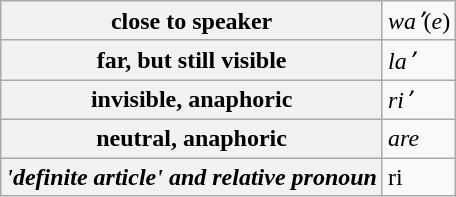<table class="wikitable">
<tr>
<th><strong>close to speaker</strong></th>
<td><em>waʼ</em>(<em>e</em>)</td>
</tr>
<tr>
<th><strong>far, but still visible</strong></th>
<td><em>laʼ</em></td>
</tr>
<tr>
<th><strong>invisible, anaphoric</strong></th>
<td><em>riʼ</em></td>
</tr>
<tr>
<th><strong>neutral, anaphoric</strong></th>
<td><em>are</em></td>
</tr>
<tr>
<th><em><strong><em>'definite article' and relative pronoun<strong></th>
<td></em>ri<em></td>
</tr>
</table>
